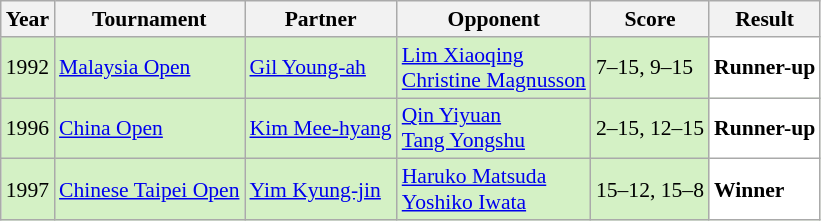<table class="sortable wikitable" style="font-size: 90%;">
<tr>
<th>Year</th>
<th>Tournament</th>
<th>Partner</th>
<th>Opponent</th>
<th>Score</th>
<th>Result</th>
</tr>
<tr style="background:#D4F1C5">
<td align="center">1992</td>
<td align="left"><a href='#'>Malaysia Open</a></td>
<td align="left"> <a href='#'>Gil Young-ah</a></td>
<td align="left"> <a href='#'>Lim Xiaoqing</a> <br>  <a href='#'>Christine Magnusson</a></td>
<td align="left">7–15, 9–15</td>
<td style="text-align:left; background:white"> <strong>Runner-up</strong></td>
</tr>
<tr style="background:#D4F1C5">
<td align="center">1996</td>
<td align="left"><a href='#'>China Open</a></td>
<td align="left"> <a href='#'>Kim Mee-hyang</a></td>
<td align="left"> <a href='#'>Qin Yiyuan</a> <br>  <a href='#'>Tang Yongshu</a></td>
<td align="left">2–15, 12–15</td>
<td style="text-align:left; background:white"> <strong>Runner-up</strong></td>
</tr>
<tr style="background:#D4F1C5">
<td align="center">1997</td>
<td align="left"><a href='#'>Chinese Taipei Open</a></td>
<td align="left"> <a href='#'>Yim Kyung-jin</a></td>
<td align="left"> <a href='#'>Haruko Matsuda</a><br> <a href='#'>Yoshiko Iwata</a></td>
<td align="left">15–12, 15–8</td>
<td style="text-align:left; background:white"> <strong>Winner</strong></td>
</tr>
</table>
